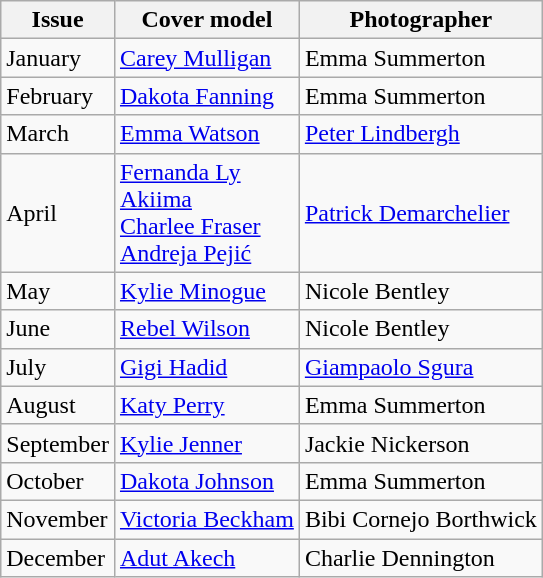<table class="wikitable">
<tr>
<th>Issue</th>
<th>Cover model</th>
<th>Photographer</th>
</tr>
<tr>
<td>January</td>
<td><a href='#'>Carey Mulligan</a></td>
<td>Emma Summerton</td>
</tr>
<tr>
<td>February</td>
<td><a href='#'>Dakota Fanning</a></td>
<td>Emma Summerton</td>
</tr>
<tr>
<td>March</td>
<td><a href='#'>Emma Watson</a></td>
<td><a href='#'>Peter Lindbergh</a></td>
</tr>
<tr>
<td>April</td>
<td><a href='#'>Fernanda Ly</a><br><a href='#'>Akiima</a><br><a href='#'>Charlee Fraser</a><br><a href='#'>Andreja Pejić</a></td>
<td><a href='#'>Patrick Demarchelier</a></td>
</tr>
<tr>
<td>May</td>
<td><a href='#'>Kylie Minogue</a></td>
<td>Nicole Bentley</td>
</tr>
<tr>
<td>June</td>
<td><a href='#'>Rebel Wilson</a></td>
<td>Nicole Bentley</td>
</tr>
<tr>
<td>July</td>
<td><a href='#'>Gigi Hadid</a></td>
<td><a href='#'>Giampaolo Sgura</a></td>
</tr>
<tr>
<td>August</td>
<td><a href='#'>Katy Perry</a></td>
<td>Emma Summerton</td>
</tr>
<tr>
<td>September</td>
<td><a href='#'>Kylie Jenner</a></td>
<td>Jackie Nickerson</td>
</tr>
<tr>
<td>October</td>
<td><a href='#'>Dakota Johnson</a></td>
<td>Emma Summerton</td>
</tr>
<tr>
<td>November</td>
<td><a href='#'>Victoria Beckham</a></td>
<td>Bibi Cornejo Borthwick</td>
</tr>
<tr>
<td>December</td>
<td><a href='#'>Adut Akech</a></td>
<td>Charlie Dennington</td>
</tr>
</table>
